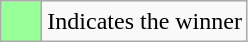<table class="wikitable">
<tr>
<td style="background:#99ff99; height:20px; width:20px"></td>
<td>Indicates the winner</td>
</tr>
</table>
